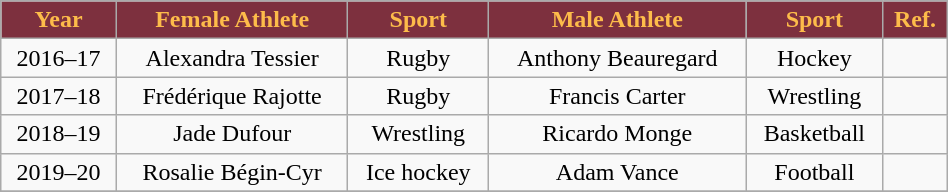<table class="wikitable" width="50%">
<tr align="center"  style=" background:#7D303E;color:#FDBC4A;">
<td><strong>Year</strong></td>
<td><strong>Female Athlete</strong></td>
<td><strong>Sport</strong></td>
<td><strong>Male Athlete</strong></td>
<td><strong>Sport</strong></td>
<td><strong>Ref.</strong></td>
</tr>
<tr align="center" bgcolor="">
<td>2016–17</td>
<td>Alexandra Tessier</td>
<td>Rugby</td>
<td>Anthony Beauregard</td>
<td>Hockey</td>
<td></td>
</tr>
<tr align="center" bgcolor="">
<td>2017–18</td>
<td>Frédérique Rajotte</td>
<td>Rugby</td>
<td>Francis Carter</td>
<td>Wrestling</td>
<td></td>
</tr>
<tr align="center" bgcolor="">
<td>2018–19</td>
<td>Jade Dufour</td>
<td>Wrestling</td>
<td>Ricardo Monge</td>
<td>Basketball</td>
<td></td>
</tr>
<tr align="center" bgcolor="">
<td>2019–20</td>
<td>Rosalie Bégin-Cyr</td>
<td>Ice hockey</td>
<td>Adam Vance</td>
<td>Football</td>
<td></td>
</tr>
<tr align="center" bgcolor="">
</tr>
</table>
